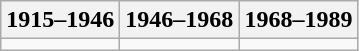<table class="wikitable sortable">
<tr>
<th>1915–1946</th>
<th>1946–1968</th>
<th>1968–1989</th>
</tr>
<tr>
<td></td>
<td></td>
<td></td>
</tr>
</table>
